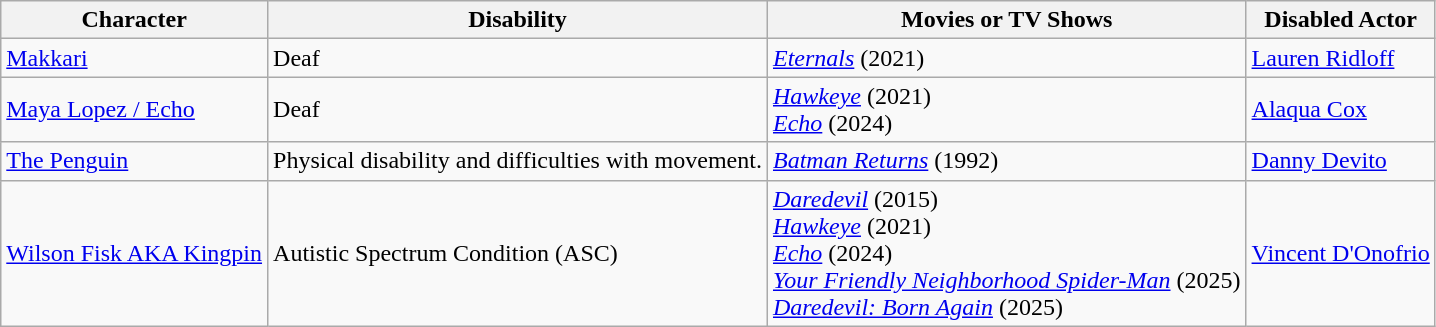<table class="wikitable">
<tr>
<th>Character</th>
<th>Disability</th>
<th>Movies or TV Shows</th>
<th>Disabled Actor</th>
</tr>
<tr>
<td><a href='#'>Makkari</a></td>
<td>Deaf</td>
<td><a href='#'><em>Eternals</em></a> (2021)</td>
<td><a href='#'>Lauren Ridloff</a></td>
</tr>
<tr>
<td><a href='#'>Maya Lopez / Echo</a></td>
<td>Deaf</td>
<td><a href='#'><em>Hawkeye</em></a> (2021)<br><a href='#'><em>Echo</em></a> (2024)</td>
<td><a href='#'>Alaqua Cox</a></td>
</tr>
<tr>
<td><a href='#'>The Penguin</a></td>
<td>Physical disability and difficulties with movement.</td>
<td><em><a href='#'>Batman Returns</a></em> (1992)</td>
<td><a href='#'>Danny Devito</a></td>
</tr>
<tr>
<td><a href='#'>Wilson Fisk AKA Kingpin</a></td>
<td>Autistic Spectrum Condition (ASC)</td>
<td><a href='#'><em>Daredevil</em></a> (2015)<br><a href='#'><em>Hawkeye</em></a> (2021)<br><a href='#'><em>Echo</em></a> (2024)<br><em><a href='#'>Your Friendly Neighborhood Spider-Man</a></em> (2025)<br><em><a href='#'>Daredevil: Born Again</a></em> (2025)</td>
<td><a href='#'>Vincent D'Onofrio</a></td>
</tr>
</table>
